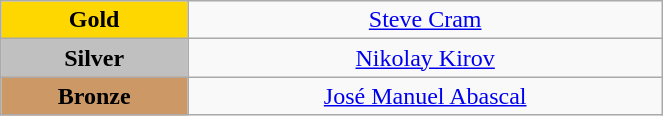<table class="wikitable" style="text-align:center; " width="35%">
<tr>
<td bgcolor="gold"><strong>Gold</strong></td>
<td><a href='#'>Steve Cram</a><br>  <small><em></em></small></td>
</tr>
<tr>
<td bgcolor="silver"><strong>Silver</strong></td>
<td><a href='#'>Nikolay Kirov</a><br>  <small><em></em></small></td>
</tr>
<tr>
<td bgcolor="CC9966"><strong>Bronze</strong></td>
<td><a href='#'>José Manuel Abascal</a><br>  <small><em></em></small></td>
</tr>
</table>
